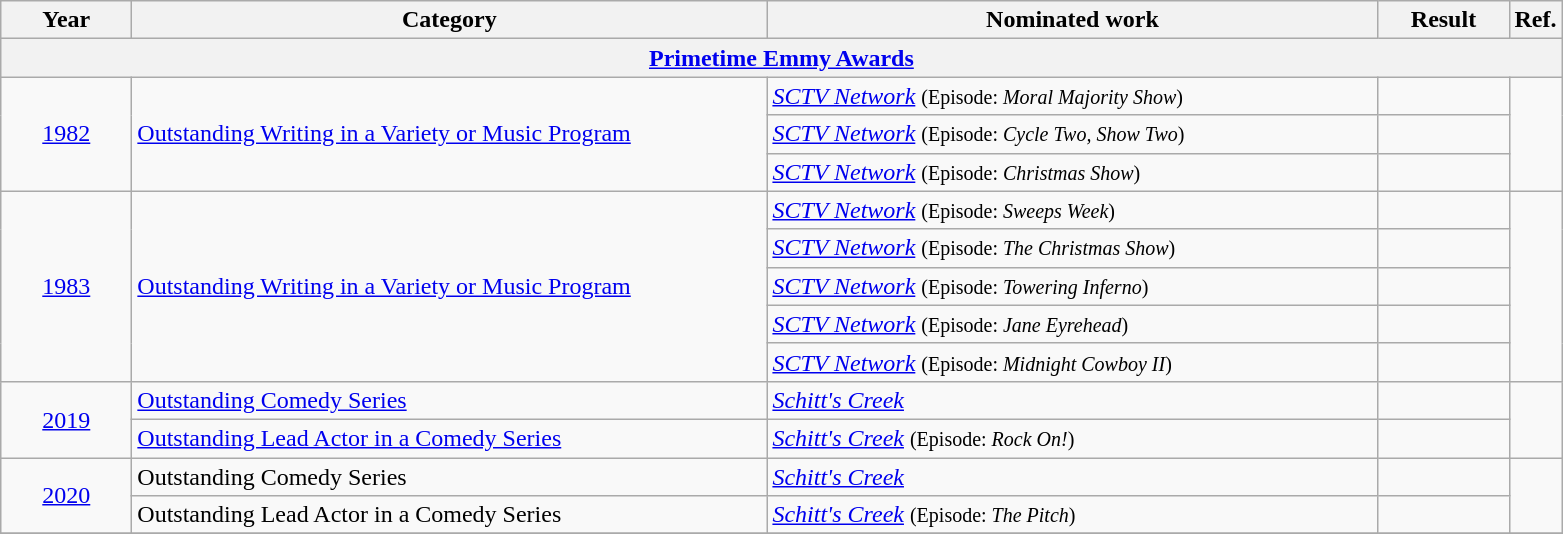<table class=wikitable>
<tr>
<th scope="col" style="width:5em;">Year</th>
<th scope="col" style="width:26em;">Category</th>
<th scope="col" style="width:25em;">Nominated work</th>
<th scope="col" style="width:5em;">Result</th>
<th>Ref.</th>
</tr>
<tr>
<th colspan=5><a href='#'>Primetime Emmy Awards</a></th>
</tr>
<tr>
<td style="text-align:center;", rowspan="3"><a href='#'>1982</a></td>
<td rowspan="3"><a href='#'>Outstanding Writing in a Variety or Music Program</a></td>
<td><em><a href='#'>SCTV Network</a></em> <small> (Episode: <em>Moral Majority Show</em>) </small></td>
<td></td>
<td rowspan="3"></td>
</tr>
<tr>
<td><em><a href='#'>SCTV Network</a></em> <small> (Episode: <em>Cycle Two, Show Two</em>) </small></td>
<td></td>
</tr>
<tr>
<td><em><a href='#'>SCTV Network</a></em> <small> (Episode: <em>Christmas Show</em>) </small></td>
<td></td>
</tr>
<tr>
<td style="text-align:center;", rowspan="5"><a href='#'>1983</a></td>
<td rowspan="5"><a href='#'>Outstanding Writing in a Variety or Music Program</a></td>
<td><em><a href='#'>SCTV Network</a></em> <small> (Episode: <em>Sweeps Week</em>) </small></td>
<td></td>
<td rowspan="5"></td>
</tr>
<tr>
<td><em><a href='#'>SCTV Network</a></em> <small> (Episode: <em>The Christmas Show</em>) </small></td>
<td></td>
</tr>
<tr>
<td><em><a href='#'>SCTV Network</a></em> <small> (Episode: <em>Towering Inferno</em>) </small></td>
<td></td>
</tr>
<tr>
<td><em><a href='#'>SCTV Network</a></em> <small> (Episode: <em>Jane Eyrehead</em>) </small></td>
<td></td>
</tr>
<tr>
<td><em><a href='#'>SCTV Network</a></em> <small> (Episode: <em>Midnight Cowboy II</em>) </small></td>
<td></td>
</tr>
<tr>
<td style="text-align:center;", rowspan=2><a href='#'>2019</a></td>
<td><a href='#'>Outstanding Comedy Series</a></td>
<td><em><a href='#'>Schitt's Creek</a></em></td>
<td></td>
<td rowspan="2"></td>
</tr>
<tr>
<td><a href='#'>Outstanding Lead Actor in a Comedy Series</a></td>
<td><em><a href='#'>Schitt's Creek</a></em> <small> (Episode: <em>Rock On!</em>) </small></td>
<td></td>
</tr>
<tr>
<td style="text-align:center;", rowspan=2><a href='#'>2020</a></td>
<td>Outstanding Comedy Series</td>
<td><em><a href='#'>Schitt's Creek</a></em></td>
<td></td>
<td rowspan="2"></td>
</tr>
<tr>
<td>Outstanding Lead Actor in a Comedy Series</td>
<td><em><a href='#'>Schitt's Creek</a></em> <small> (Episode: <em>The Pitch</em>) </small></td>
<td></td>
</tr>
<tr>
</tr>
</table>
